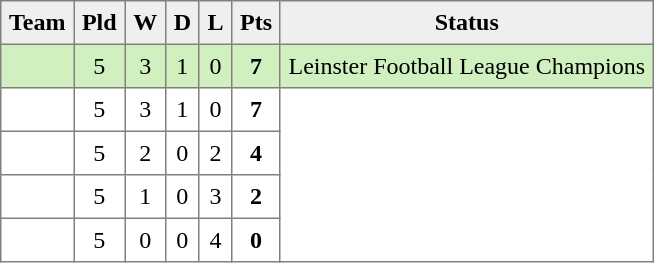<table style=border-collapse:collapse border=1 cellspacing=0 cellpadding=5>
<tr align=center bgcolor=#efefef>
<th>Team</th>
<th>Pld</th>
<th>W</th>
<th>D</th>
<th>L</th>
<th>Pts</th>
<th>Status</th>
</tr>
<tr align=center style="background:#D0F0C0;">
<td style="text-align:left;"> </td>
<td>5</td>
<td>3</td>
<td>1</td>
<td>0</td>
<td><strong>7</strong></td>
<td rowspan=1>Leinster Football League Champions</td>
</tr>
<tr align=center style="background:#FFFFFF;">
<td style="text-align:left;"> </td>
<td>5</td>
<td>3</td>
<td>1</td>
<td>0</td>
<td><strong>7</strong></td>
<td rowspan=4></td>
</tr>
<tr align=center style="background:#FFFFFF;">
<td style="text-align:left;"> </td>
<td>5</td>
<td>2</td>
<td>0</td>
<td>2</td>
<td><strong>4</strong></td>
</tr>
<tr align=center style="background:#FFFFFF;">
<td style="text-align:left;"> </td>
<td>5</td>
<td>1</td>
<td>0</td>
<td>3</td>
<td><strong>2</strong></td>
</tr>
<tr align=center style="background:#FFFFFF;">
<td style="text-align:left;"> </td>
<td>5</td>
<td>0</td>
<td>0</td>
<td>4</td>
<td><strong>0</strong></td>
</tr>
</table>
